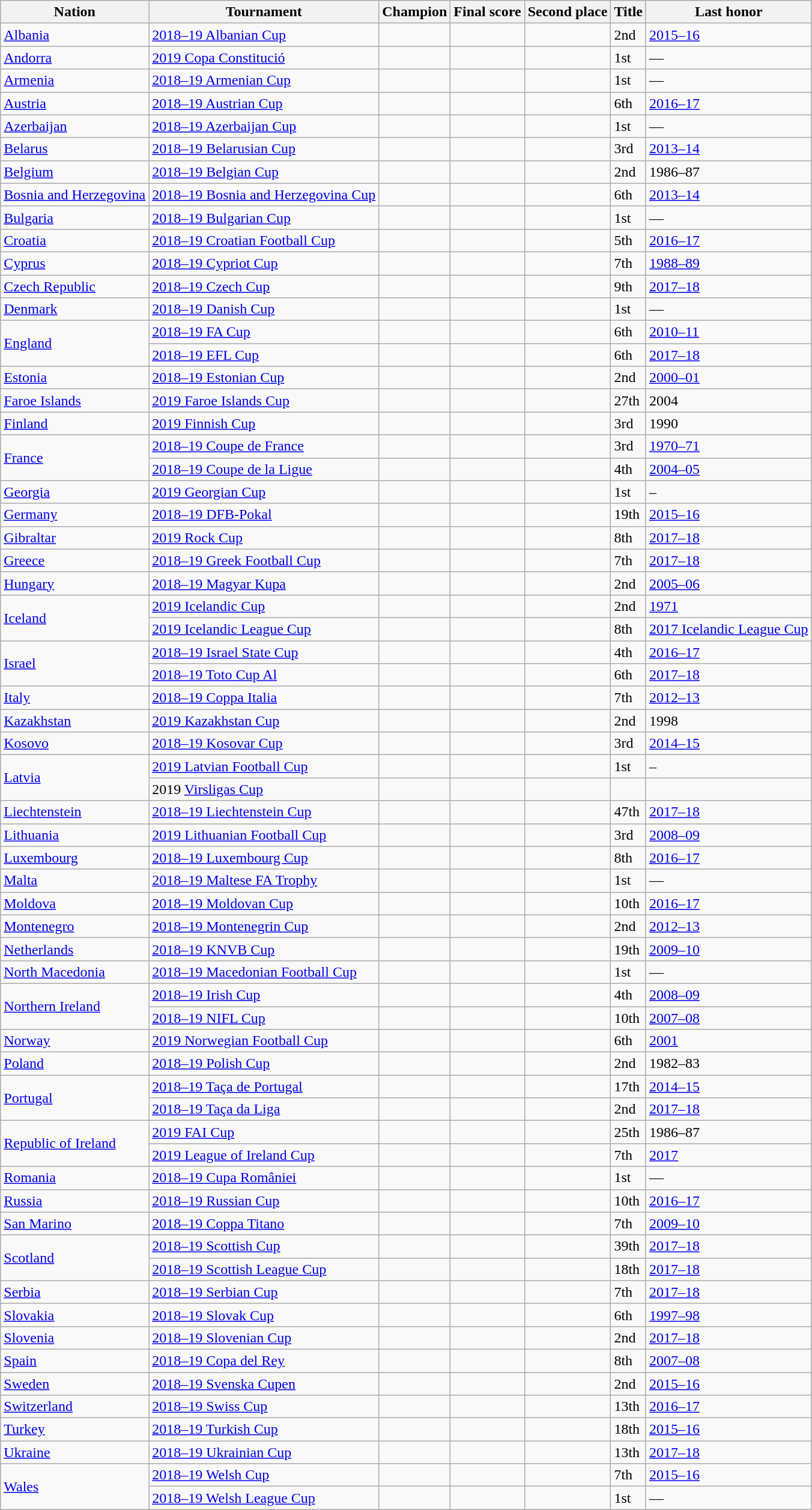<table class="wikitable sortable">
<tr>
<th>Nation</th>
<th>Tournament</th>
<th>Champion</th>
<th>Final score</th>
<th>Second place</th>
<th data-sort-type="number">Title</th>
<th>Last honor</th>
</tr>
<tr>
<td> <a href='#'>Albania</a></td>
<td><a href='#'>2018–19 Albanian Cup</a></td>
<td></td>
<td></td>
<td></td>
<td>2nd</td>
<td><a href='#'>2015–16</a></td>
</tr>
<tr>
<td> <a href='#'>Andorra</a></td>
<td><a href='#'>2019 Copa Constitució</a></td>
<td></td>
<td></td>
<td></td>
<td>1st</td>
<td>—</td>
</tr>
<tr>
<td> <a href='#'>Armenia</a></td>
<td><a href='#'>2018–19 Armenian Cup</a></td>
<td></td>
<td></td>
<td></td>
<td>1st</td>
<td>—</td>
</tr>
<tr>
<td> <a href='#'>Austria</a></td>
<td><a href='#'>2018–19 Austrian Cup</a></td>
<td></td>
<td></td>
<td></td>
<td>6th</td>
<td><a href='#'>2016–17</a></td>
</tr>
<tr>
<td> <a href='#'>Azerbaijan</a></td>
<td><a href='#'>2018–19 Azerbaijan Cup</a></td>
<td></td>
<td></td>
<td></td>
<td>1st</td>
<td>—</td>
</tr>
<tr>
<td> <a href='#'>Belarus</a></td>
<td><a href='#'>2018–19 Belarusian Cup</a></td>
<td></td>
<td></td>
<td></td>
<td>3rd</td>
<td><a href='#'>2013–14</a></td>
</tr>
<tr>
<td> <a href='#'>Belgium</a></td>
<td><a href='#'>2018–19 Belgian Cup</a></td>
<td></td>
<td></td>
<td></td>
<td>2nd</td>
<td>1986–87</td>
</tr>
<tr>
<td> <a href='#'>Bosnia and Herzegovina</a></td>
<td><a href='#'>2018–19 Bosnia and Herzegovina Cup</a></td>
<td></td>
<td></td>
<td></td>
<td>6th</td>
<td><a href='#'>2013–14</a></td>
</tr>
<tr>
<td> <a href='#'>Bulgaria</a></td>
<td><a href='#'>2018–19 Bulgarian Cup</a></td>
<td></td>
<td></td>
<td></td>
<td>1st</td>
<td>—</td>
</tr>
<tr>
<td> <a href='#'>Croatia</a></td>
<td><a href='#'>2018–19 Croatian Football Cup</a></td>
<td></td>
<td></td>
<td></td>
<td>5th</td>
<td><a href='#'>2016–17</a></td>
</tr>
<tr>
<td> <a href='#'>Cyprus</a></td>
<td><a href='#'>2018–19 Cypriot Cup</a></td>
<td></td>
<td></td>
<td></td>
<td>7th</td>
<td><a href='#'>1988–89</a></td>
</tr>
<tr>
<td> <a href='#'>Czech Republic</a></td>
<td><a href='#'>2018–19 Czech Cup</a></td>
<td></td>
<td></td>
<td></td>
<td>9th</td>
<td><a href='#'>2017–18</a></td>
</tr>
<tr>
<td> <a href='#'>Denmark</a></td>
<td><a href='#'>2018–19 Danish Cup</a></td>
<td></td>
<td></td>
<td></td>
<td>1st</td>
<td>—</td>
</tr>
<tr>
<td rowspan=2> <a href='#'>England</a></td>
<td><a href='#'>2018–19 FA Cup</a></td>
<td></td>
<td></td>
<td></td>
<td>6th</td>
<td><a href='#'>2010–11</a></td>
</tr>
<tr>
<td><a href='#'>2018–19 EFL Cup</a></td>
<td></td>
<td></td>
<td></td>
<td>6th</td>
<td><a href='#'>2017–18</a></td>
</tr>
<tr>
<td> <a href='#'>Estonia</a></td>
<td><a href='#'>2018–19 Estonian Cup</a></td>
<td></td>
<td></td>
<td></td>
<td>2nd</td>
<td><a href='#'>2000–01</a></td>
</tr>
<tr>
<td> <a href='#'>Faroe Islands</a></td>
<td><a href='#'>2019 Faroe Islands Cup</a></td>
<td></td>
<td></td>
<td></td>
<td>27th</td>
<td>2004</td>
</tr>
<tr>
<td> <a href='#'>Finland</a></td>
<td><a href='#'>2019 Finnish Cup</a></td>
<td></td>
<td></td>
<td></td>
<td>3rd</td>
<td>1990</td>
</tr>
<tr>
<td rowspan=2> <a href='#'>France</a></td>
<td><a href='#'>2018–19 Coupe de France</a></td>
<td></td>
<td></td>
<td></td>
<td>3rd</td>
<td><a href='#'>1970–71</a></td>
</tr>
<tr>
<td><a href='#'>2018–19 Coupe de la Ligue</a></td>
<td></td>
<td></td>
<td></td>
<td>4th</td>
<td><a href='#'>2004–05</a></td>
</tr>
<tr>
<td> <a href='#'>Georgia</a></td>
<td><a href='#'>2019 Georgian Cup</a></td>
<td></td>
<td></td>
<td></td>
<td>1st</td>
<td>–</td>
</tr>
<tr>
<td> <a href='#'>Germany</a></td>
<td><a href='#'>2018–19 DFB-Pokal</a></td>
<td></td>
<td></td>
<td></td>
<td>19th</td>
<td><a href='#'>2015–16</a></td>
</tr>
<tr>
<td> <a href='#'>Gibraltar</a></td>
<td><a href='#'>2019 Rock Cup</a></td>
<td></td>
<td></td>
<td></td>
<td>8th</td>
<td><a href='#'>2017–18</a></td>
</tr>
<tr>
<td> <a href='#'>Greece</a></td>
<td><a href='#'>2018–19 Greek Football Cup</a></td>
<td></td>
<td></td>
<td></td>
<td>7th</td>
<td><a href='#'>2017–18</a></td>
</tr>
<tr>
<td> <a href='#'>Hungary</a></td>
<td><a href='#'>2018–19 Magyar Kupa</a></td>
<td></td>
<td></td>
<td></td>
<td>2nd</td>
<td><a href='#'>2005–06</a></td>
</tr>
<tr>
<td rowspan=2> <a href='#'>Iceland</a></td>
<td><a href='#'>2019 Icelandic Cup</a></td>
<td></td>
<td></td>
<td></td>
<td>2nd</td>
<td><a href='#'>1971</a></td>
</tr>
<tr>
<td><a href='#'>2019 Icelandic League Cup</a></td>
<td></td>
<td></td>
<td></td>
<td>8th</td>
<td><a href='#'>2017 Icelandic League Cup</a></td>
</tr>
<tr>
<td rowspan=2> <a href='#'>Israel</a></td>
<td><a href='#'>2018–19 Israel State Cup</a></td>
<td></td>
<td></td>
<td></td>
<td>4th</td>
<td><a href='#'>2016–17</a></td>
</tr>
<tr>
<td><a href='#'>2018–19 Toto Cup Al</a></td>
<td></td>
<td></td>
<td></td>
<td>6th</td>
<td><a href='#'>2017–18</a></td>
</tr>
<tr>
<td> <a href='#'>Italy</a></td>
<td><a href='#'>2018–19 Coppa Italia</a></td>
<td></td>
<td></td>
<td></td>
<td>7th</td>
<td><a href='#'>2012–13</a></td>
</tr>
<tr>
<td> <a href='#'>Kazakhstan</a></td>
<td><a href='#'>2019 Kazakhstan Cup</a></td>
<td></td>
<td></td>
<td></td>
<td>2nd</td>
<td>1998</td>
</tr>
<tr>
<td> <a href='#'>Kosovo</a></td>
<td><a href='#'>2018–19 Kosovar Cup</a></td>
<td></td>
<td></td>
<td></td>
<td>3rd</td>
<td><a href='#'>2014–15</a></td>
</tr>
<tr>
<td rowspan=2> <a href='#'>Latvia</a></td>
<td><a href='#'>2019 Latvian Football Cup</a></td>
<td></td>
<td></td>
<td></td>
<td>1st</td>
<td>–</td>
</tr>
<tr>
<td>2019 <a href='#'>Virsligas Cup</a></td>
<td></td>
<td></td>
<td></td>
<td></td>
<td></td>
</tr>
<tr>
<td> <a href='#'>Liechtenstein</a></td>
<td><a href='#'>2018–19 Liechtenstein Cup</a></td>
<td></td>
<td></td>
<td></td>
<td>47th</td>
<td><a href='#'>2017–18</a></td>
</tr>
<tr>
<td> <a href='#'>Lithuania</a></td>
<td><a href='#'>2019 Lithuanian Football Cup</a></td>
<td></td>
<td></td>
<td></td>
<td>3rd</td>
<td><a href='#'>2008–09</a></td>
</tr>
<tr>
<td> <a href='#'>Luxembourg</a></td>
<td><a href='#'>2018–19 Luxembourg Cup</a></td>
<td></td>
<td></td>
<td></td>
<td>8th</td>
<td><a href='#'>2016–17</a></td>
</tr>
<tr>
<td> <a href='#'>Malta</a></td>
<td><a href='#'>2018–19 Maltese FA Trophy</a></td>
<td></td>
<td></td>
<td></td>
<td>1st</td>
<td>—</td>
</tr>
<tr>
<td> <a href='#'>Moldova</a></td>
<td><a href='#'>2018–19 Moldovan Cup</a></td>
<td></td>
<td></td>
<td></td>
<td>10th</td>
<td><a href='#'>2016–17</a></td>
</tr>
<tr>
<td> <a href='#'>Montenegro</a></td>
<td><a href='#'>2018–19 Montenegrin Cup</a></td>
<td></td>
<td></td>
<td></td>
<td>2nd</td>
<td><a href='#'>2012–13</a></td>
</tr>
<tr>
<td> <a href='#'>Netherlands</a></td>
<td><a href='#'>2018–19 KNVB Cup</a></td>
<td></td>
<td></td>
<td></td>
<td>19th</td>
<td><a href='#'>2009–10</a></td>
</tr>
<tr>
<td> <a href='#'>North Macedonia</a></td>
<td><a href='#'>2018–19 Macedonian Football Cup</a></td>
<td></td>
<td></td>
<td></td>
<td>1st</td>
<td>—</td>
</tr>
<tr>
<td rowspan=2> <a href='#'>Northern Ireland</a></td>
<td><a href='#'>2018–19 Irish Cup</a></td>
<td></td>
<td></td>
<td></td>
<td>4th</td>
<td><a href='#'>2008–09</a></td>
</tr>
<tr>
<td><a href='#'>2018–19 NIFL Cup</a></td>
<td></td>
<td></td>
<td></td>
<td>10th</td>
<td><a href='#'>2007–08</a></td>
</tr>
<tr>
<td> <a href='#'>Norway</a></td>
<td><a href='#'>2019 Norwegian Football Cup</a></td>
<td></td>
<td></td>
<td></td>
<td>6th</td>
<td><a href='#'>2001</a></td>
</tr>
<tr>
<td> <a href='#'>Poland</a></td>
<td><a href='#'>2018–19 Polish Cup</a></td>
<td></td>
<td></td>
<td></td>
<td>2nd</td>
<td>1982–83</td>
</tr>
<tr>
<td rowspan=2> <a href='#'>Portugal</a></td>
<td><a href='#'>2018–19 Taça de Portugal</a></td>
<td></td>
<td></td>
<td></td>
<td>17th</td>
<td><a href='#'>2014–15</a></td>
</tr>
<tr>
<td><a href='#'>2018–19 Taça da Liga</a></td>
<td></td>
<td></td>
<td></td>
<td>2nd</td>
<td><a href='#'>2017–18</a></td>
</tr>
<tr>
<td rowspan=2> <a href='#'>Republic of Ireland</a></td>
<td><a href='#'>2019 FAI Cup</a></td>
<td></td>
<td></td>
<td></td>
<td>25th</td>
<td>1986–87</td>
</tr>
<tr>
<td><a href='#'>2019 League of Ireland Cup</a></td>
<td></td>
<td></td>
<td></td>
<td>7th</td>
<td><a href='#'>2017</a></td>
</tr>
<tr>
<td> <a href='#'>Romania</a></td>
<td><a href='#'>2018–19 Cupa României</a></td>
<td></td>
<td></td>
<td></td>
<td>1st</td>
<td>—</td>
</tr>
<tr>
<td> <a href='#'>Russia</a></td>
<td><a href='#'>2018–19 Russian Cup</a></td>
<td></td>
<td></td>
<td></td>
<td>10th</td>
<td><a href='#'>2016–17</a></td>
</tr>
<tr>
<td> <a href='#'>San Marino</a></td>
<td><a href='#'>2018–19 Coppa Titano</a></td>
<td></td>
<td></td>
<td></td>
<td>7th</td>
<td><a href='#'>2009–10</a></td>
</tr>
<tr>
<td rowspan=2> <a href='#'>Scotland</a></td>
<td><a href='#'>2018–19 Scottish Cup</a></td>
<td></td>
<td></td>
<td></td>
<td>39th</td>
<td><a href='#'>2017–18</a></td>
</tr>
<tr>
<td><a href='#'>2018–19 Scottish League Cup</a></td>
<td></td>
<td></td>
<td></td>
<td>18th</td>
<td><a href='#'>2017–18</a></td>
</tr>
<tr>
<td> <a href='#'>Serbia</a></td>
<td><a href='#'>2018–19 Serbian Cup</a></td>
<td></td>
<td></td>
<td></td>
<td>7th</td>
<td><a href='#'>2017–18</a></td>
</tr>
<tr>
<td> <a href='#'>Slovakia</a></td>
<td><a href='#'>2018–19 Slovak Cup</a></td>
<td></td>
<td></td>
<td></td>
<td>6th</td>
<td><a href='#'>1997–98</a></td>
</tr>
<tr>
<td> <a href='#'>Slovenia</a></td>
<td><a href='#'>2018–19 Slovenian Cup</a></td>
<td></td>
<td></td>
<td></td>
<td>2nd</td>
<td><a href='#'>2017–18</a></td>
</tr>
<tr>
<td> <a href='#'>Spain</a></td>
<td><a href='#'>2018–19 Copa del Rey</a></td>
<td></td>
<td></td>
<td></td>
<td>8th</td>
<td><a href='#'>2007–08</a></td>
</tr>
<tr>
<td> <a href='#'>Sweden</a></td>
<td><a href='#'>2018–19 Svenska Cupen</a></td>
<td></td>
<td></td>
<td></td>
<td>2nd</td>
<td><a href='#'>2015–16</a></td>
</tr>
<tr>
<td> <a href='#'>Switzerland</a></td>
<td><a href='#'>2018–19 Swiss Cup</a></td>
<td></td>
<td></td>
<td></td>
<td>13th</td>
<td><a href='#'>2016–17</a></td>
</tr>
<tr>
<td> <a href='#'>Turkey</a></td>
<td><a href='#'>2018–19 Turkish Cup</a></td>
<td></td>
<td></td>
<td></td>
<td>18th</td>
<td><a href='#'>2015–16</a></td>
</tr>
<tr>
<td> <a href='#'>Ukraine</a></td>
<td><a href='#'>2018–19 Ukrainian Cup</a></td>
<td></td>
<td></td>
<td></td>
<td>13th</td>
<td><a href='#'>2017–18</a></td>
</tr>
<tr>
<td rowspan=2> <a href='#'>Wales</a></td>
<td><a href='#'>2018–19 Welsh Cup</a></td>
<td></td>
<td></td>
<td></td>
<td>7th</td>
<td><a href='#'>2015–16</a></td>
</tr>
<tr>
<td><a href='#'>2018–19 Welsh League Cup</a></td>
<td></td>
<td></td>
<td></td>
<td>1st</td>
<td>—</td>
</tr>
</table>
